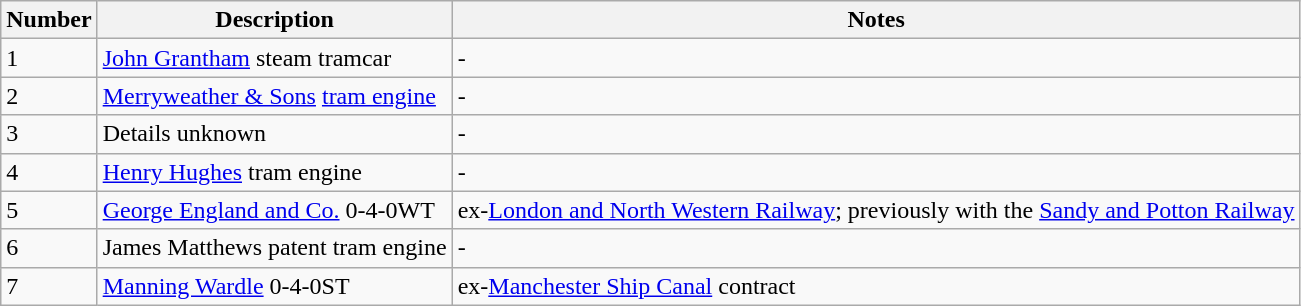<table class="wikitable">
<tr>
<th>Number</th>
<th>Description</th>
<th>Notes</th>
</tr>
<tr>
<td>1</td>
<td><a href='#'>John Grantham</a> steam tramcar</td>
<td>-</td>
</tr>
<tr>
<td>2</td>
<td><a href='#'>Merryweather & Sons</a> <a href='#'>tram engine</a></td>
<td>-</td>
</tr>
<tr>
<td>3</td>
<td>Details unknown</td>
<td>-</td>
</tr>
<tr>
<td>4</td>
<td><a href='#'>Henry Hughes</a> tram engine</td>
<td>-</td>
</tr>
<tr>
<td>5</td>
<td><a href='#'>George England and Co.</a> 0-4-0WT</td>
<td>ex-<a href='#'>London and North Western Railway</a>; previously with the <a href='#'>Sandy and Potton Railway</a></td>
</tr>
<tr>
<td>6</td>
<td>James Matthews patent tram engine</td>
<td>-</td>
</tr>
<tr>
<td>7</td>
<td><a href='#'>Manning Wardle</a> 0-4-0ST</td>
<td>ex-<a href='#'>Manchester Ship Canal</a> contract</td>
</tr>
</table>
